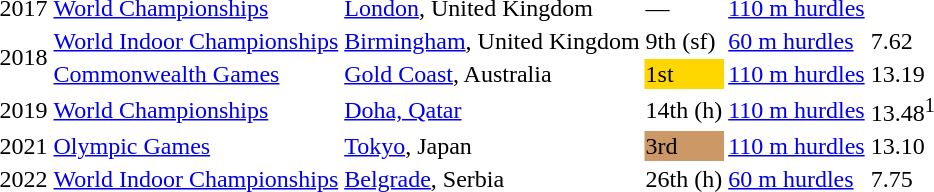<table>
<tr>
<td>2017</td>
<td><a href='#'>World Championships</a></td>
<td><a href='#'>London</a>, United Kingdom</td>
<td>—</td>
<td><a href='#'>110 m hurdles</a></td>
<td></td>
</tr>
<tr>
<td rowspan=2>2018</td>
<td><a href='#'>World Indoor Championships</a></td>
<td><a href='#'>Birmingham</a>, United Kingdom</td>
<td>9th (sf)</td>
<td><a href='#'>60 m hurdles</a></td>
<td>7.62</td>
</tr>
<tr>
<td><a href='#'>Commonwealth Games</a></td>
<td><a href='#'>Gold Coast</a>, Australia</td>
<td bgcolor=gold>1st</td>
<td><a href='#'>110 m hurdles</a></td>
<td>13.19</td>
</tr>
<tr>
<td>2019</td>
<td><a href='#'>World Championships</a></td>
<td><a href='#'>Doha, Qatar</a></td>
<td>14th (h)</td>
<td><a href='#'>110 m hurdles</a></td>
<td>13.48<sup>1</sup></td>
</tr>
<tr>
<td>2021</td>
<td><a href='#'>Olympic Games</a></td>
<td><a href='#'>Tokyo</a>, Japan</td>
<td bgcolor=cc9966>3rd</td>
<td><a href='#'>110 m hurdles</a></td>
<td>13.10</td>
</tr>
<tr>
<td>2022</td>
<td><a href='#'>World Indoor Championships</a></td>
<td><a href='#'>Belgrade</a>, Serbia</td>
<td>26th (h)</td>
<td><a href='#'>60 m hurdles</a></td>
<td>7.75</td>
</tr>
</table>
